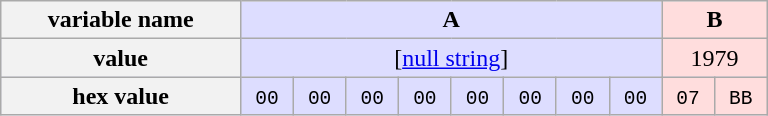<table class="wikitable" style="width:32em; text-align:center;">
<tr>
<th style="white-space:nowrap;">variable name</th>
<th colspan=8 style="background:#ddf;">A</th>
<th colspan=2 style="background:#fdd;">B</th>
</tr>
<tr style="background:#ddf;">
<th>value</th>
<td colspan=8>[<a href='#'>null string</a>]</td>
<td colspan=2 style="background:#fdd;">1979</td>
</tr>
<tr style="background:#ddf;">
<th>hex value</th>
<td><kbd>00</kbd></td>
<td><kbd>00</kbd></td>
<td><kbd>00</kbd></td>
<td><kbd>00</kbd></td>
<td><kbd>00</kbd></td>
<td><kbd>00</kbd></td>
<td><kbd>00</kbd></td>
<td><kbd>00</kbd></td>
<td style="background:#fdd;"><kbd>07</kbd></td>
<td style="background:#fdd;"><kbd>BB</kbd></td>
</tr>
</table>
